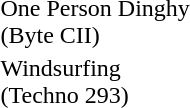<table>
<tr>
<td>One Person Dinghy<br>(Byte CII)<br></td>
<td></td>
<td></td>
<td></td>
</tr>
<tr>
<td>Windsurfing<br>(Techno 293)<br></td>
<td></td>
<td></td>
<td></td>
</tr>
</table>
